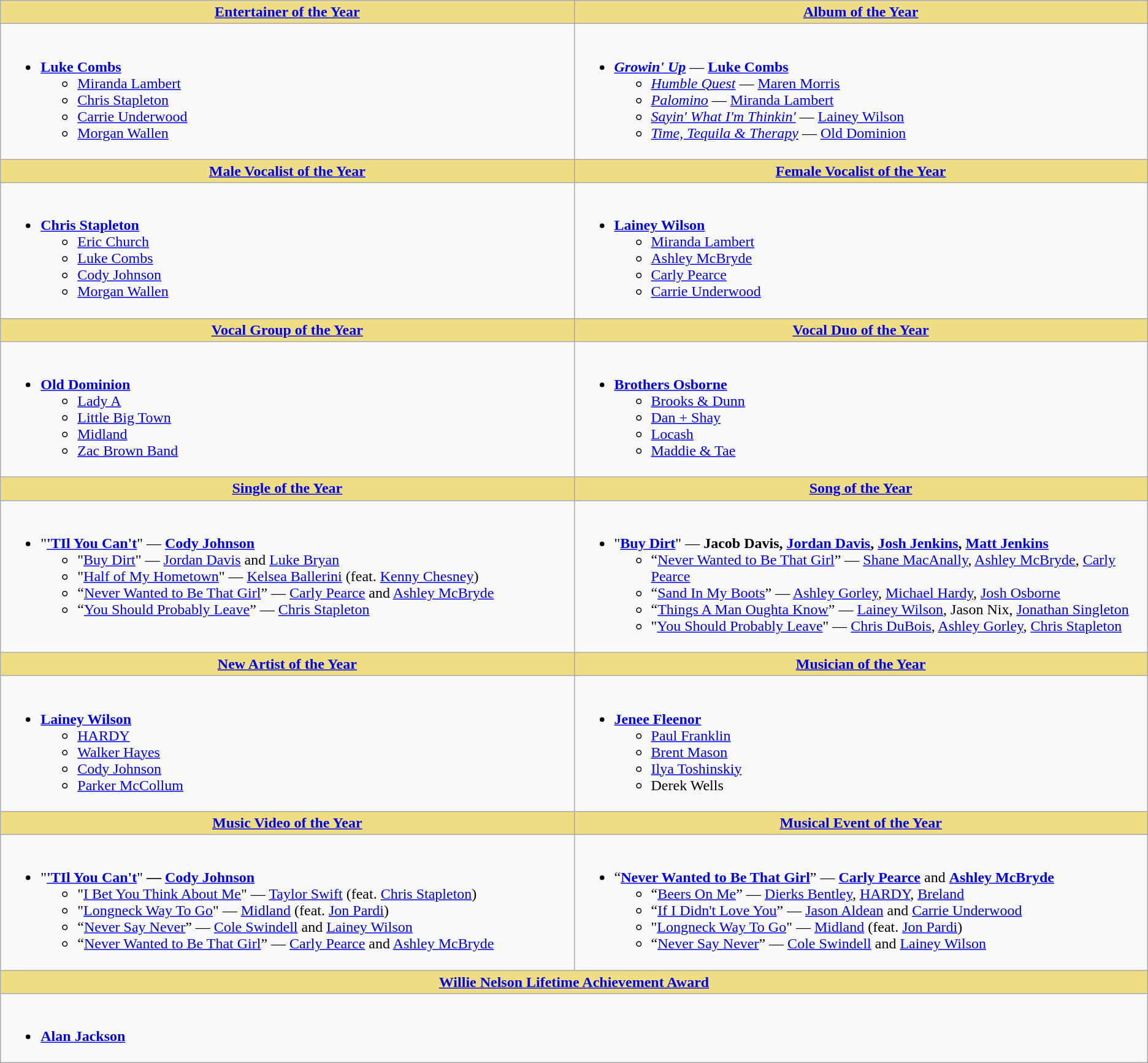<table class="wikitable">
<tr>
<th style="background:#EEDD85;" width="50%"><a href='#'>Entertainer of the Year</a></th>
<th style="background:#EEDD85;" width="50%"><a href='#'>Album of the Year</a></th>
</tr>
<tr>
<td valign="top"><br><ul><li><strong><a href='#'>Luke Combs</a></strong><ul><li><a href='#'>Miranda Lambert</a></li><li><a href='#'>Chris Stapleton</a></li><li><a href='#'>Carrie Underwood</a></li><li><a href='#'>Morgan Wallen</a></li></ul></li></ul></td>
<td valign="top"><br><ul><li><em><a href='#'><strong>Growin' Up</strong></a></em> — <strong><a href='#'>Luke Combs</a></strong><ul><li><em><a href='#'>Humble Quest</a></em> — <a href='#'>Maren Morris</a></li><li><em><a href='#'>Palomino</a></em> — <a href='#'>Miranda Lambert</a></li><li><em><a href='#'>Sayin' What I'm Thinkin'</a></em> — <a href='#'>Lainey Wilson</a></li><li><em><a href='#'>Time, Tequila & Therapy</a></em> — <a href='#'>Old Dominion</a></li></ul></li></ul></td>
</tr>
<tr>
<th style="background:#EEDD82; width=50%"><a href='#'>Male Vocalist of the Year</a></th>
<th style="background:#EEDD82; width=50%"><a href='#'>Female Vocalist of the Year</a></th>
</tr>
<tr>
<td valign="top"><br><ul><li><strong><a href='#'>Chris Stapleton</a></strong><ul><li><a href='#'>Eric Church</a></li><li><a href='#'>Luke Combs</a></li><li><a href='#'>Cody Johnson</a></li><li><a href='#'>Morgan Wallen</a></li></ul></li></ul></td>
<td valign="top"><br><ul><li><strong><a href='#'>Lainey Wilson</a></strong><ul><li><a href='#'>Miranda Lambert</a></li><li><a href='#'>Ashley McBryde</a></li><li><a href='#'>Carly Pearce</a></li><li><a href='#'>Carrie Underwood</a></li></ul></li></ul></td>
</tr>
<tr>
<th style="background:#EEDD82; width=50%"><a href='#'>Vocal Group of the Year</a></th>
<th style="background:#EEDD82; width=50%"><a href='#'>Vocal Duo of the Year</a></th>
</tr>
<tr>
<td valign="top"><br><ul><li><a href='#'><strong>Old Dominion</strong></a><ul><li><a href='#'>Lady A</a></li><li><a href='#'>Little Big Town</a></li><li><a href='#'>Midland</a></li><li><a href='#'>Zac Brown Band</a></li></ul></li></ul></td>
<td valign="top"><br><ul><li><strong><a href='#'>Brothers Osborne</a></strong><ul><li><a href='#'>Brooks & Dunn</a></li><li><a href='#'>Dan + Shay</a></li><li><a href='#'>Locash</a></li><li><a href='#'>Maddie & Tae</a></li></ul></li></ul></td>
</tr>
<tr>
<th style="background:#EEDD82; width=50%"><a href='#'>Single of the Year</a></th>
<th style="background:#EEDD82; width=50%"><a href='#'>Song of the Year</a></th>
</tr>
<tr>
<td valign="top"><br><ul><li>"<a href='#'><strong>'TIl You Can't</strong></a>" — <strong><a href='#'>Cody Johnson</a></strong><ul><li>"<a href='#'>Buy Dirt</a>" — <a href='#'>Jordan Davis</a> and <a href='#'>Luke Bryan</a></li><li>"<a href='#'>Half of My Hometown</a>" — <a href='#'>Kelsea Ballerini</a> (feat. <a href='#'>Kenny Chesney</a>)</li><li>“<a href='#'>Never Wanted to Be That Girl</a>” — <a href='#'>Carly Pearce</a> and <a href='#'>Ashley McBryde</a></li><li>“<a href='#'>You Should Probably Leave</a>” — <a href='#'>Chris Stapleton</a></li></ul></li></ul></td>
<td valign="top"><br><ul><li>"<strong><a href='#'>Buy Dirt</a></strong>" — <strong>Jacob Davis, <a href='#'>Jordan Davis</a>, <a href='#'>Josh Jenkins</a>, <a href='#'>Matt Jenkins</a></strong><ul><li>“<a href='#'>Never Wanted to Be That Girl</a>” — <a href='#'>Shane MacAnally</a>, <a href='#'>Ashley McBryde</a>, <a href='#'>Carly Pearce</a></li><li>“<a href='#'>Sand In My Boots</a>” — <a href='#'>Ashley Gorley</a>, <a href='#'>Michael Hardy</a>, <a href='#'>Josh Osborne</a></li><li>“<a href='#'>Things A Man Oughta Know</a>” — <a href='#'>Lainey Wilson</a>, Jason Nix, <a href='#'>Jonathan Singleton</a></li><li>"<a href='#'>You Should Probably Leave</a>" — <a href='#'>Chris DuBois</a>, <a href='#'>Ashley Gorley</a>, <a href='#'>Chris Stapleton</a></li></ul></li></ul></td>
</tr>
<tr>
<th style="background:#EEDD82; width=50%"><a href='#'>New Artist of the Year</a></th>
<th style="background:#EEDD82; width=50%"><a href='#'>Musician of the Year</a></th>
</tr>
<tr>
<td valign="top"><br><ul><li><strong><a href='#'>Lainey Wilson</a></strong><ul><li><a href='#'>HARDY</a></li><li><a href='#'>Walker Hayes</a></li><li><a href='#'>Cody Johnson</a></li><li><a href='#'>Parker McCollum</a></li></ul></li></ul></td>
<td valign="top"><br><ul><li><strong><a href='#'>Jenee Fleenor</a></strong><ul><li><a href='#'>Paul Franklin</a></li><li><a href='#'>Brent Mason</a></li><li><a href='#'>Ilya Toshinskiy</a></li><li>Derek Wells</li></ul></li></ul></td>
</tr>
<tr>
<th style="background:#EEDD82; width=50%"><a href='#'>Music Video of the Year</a></th>
<th style="background:#EEDD82; width=50%"><a href='#'>Musical Event of the Year</a></th>
</tr>
<tr>
<td valign="top"><br><ul><li>"<strong><a href='#'>'TIl You Can't</a></strong>"<strong> — <a href='#'>Cody Johnson</a></strong><ul><li>"<a href='#'>I Bet You Think About Me</a>" — <a href='#'>Taylor Swift</a> (feat. <a href='#'>Chris Stapleton</a>)</li><li>"<a href='#'>Longneck Way To Go</a>" — <a href='#'>Midland</a> (feat. <a href='#'>Jon Pardi</a>)</li><li>“<a href='#'>Never Say Never</a>” — <a href='#'>Cole Swindell</a> and <a href='#'>Lainey Wilson</a></li><li>“<a href='#'>Never Wanted to Be That Girl</a>” — <a href='#'>Carly Pearce</a> and <a href='#'>Ashley McBryde</a></li></ul></li></ul></td>
<td valign="top"><br><ul><li>“<strong><a href='#'>Never Wanted to Be That Girl</a></strong>” — <strong><a href='#'>Carly Pearce</a></strong> and <strong><a href='#'>Ashley McBryde</a></strong><ul><li>“<a href='#'>Beers On Me</a>” — <a href='#'>Dierks Bentley</a>, <a href='#'>HARDY</a>, <a href='#'>Breland</a></li><li>“<a href='#'>If I Didn't Love You</a>” — <a href='#'>Jason Aldean</a> and <a href='#'>Carrie Underwood</a></li><li>"<a href='#'>Longneck Way To Go</a>" — <a href='#'>Midland</a> (feat. <a href='#'>Jon Pardi</a>)</li><li>“<a href='#'>Never Say Never</a>” — <a href='#'>Cole Swindell</a> and <a href='#'>Lainey Wilson</a></li></ul></li></ul></td>
</tr>
<tr>
<th colspan="2" style="background:#EEDD82; width=50%"><a href='#'>Willie Nelson Lifetime Achievement Award</a></th>
</tr>
<tr>
<td colspan="2" style="vertical-align:top;"><br><ul><li><strong><a href='#'>Alan Jackson</a></strong></li></ul></td>
</tr>
</table>
